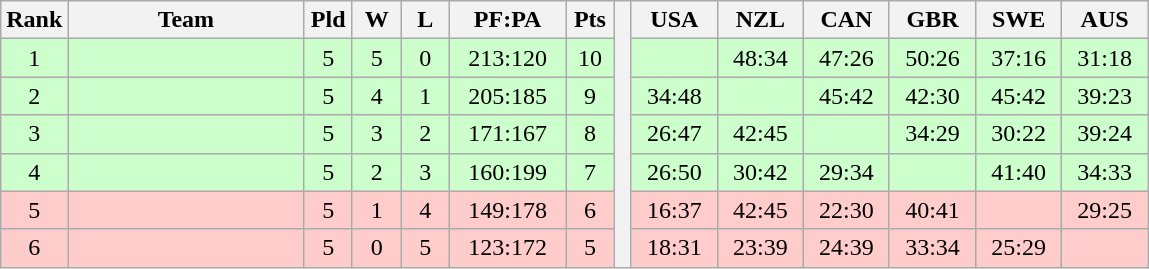<table class="wikitable" style="text-align:center;">
<tr>
<th width=25>Rank</th>
<th width=150>Team</th>
<th width=25>Pld</th>
<th width=25>W</th>
<th width=25>L</th>
<th width=70>PF:PA</th>
<th width=25>Pts</th>
<th rowspan="7"> </th>
<th width=50>USA</th>
<th width=50>NZL</th>
<th width=50>CAN</th>
<th width=50>GBR</th>
<th width=50>SWE</th>
<th width=50>AUS</th>
</tr>
<tr style="background:#ccffcc;">
<td>1</td>
<td align=left></td>
<td>5</td>
<td>5</td>
<td>0</td>
<td>213:120</td>
<td>10</td>
<td></td>
<td>48:34</td>
<td>47:26</td>
<td>50:26</td>
<td>37:16</td>
<td>31:18</td>
</tr>
<tr style="background:#ccffcc;">
<td>2</td>
<td align=left></td>
<td>5</td>
<td>4</td>
<td>1</td>
<td>205:185</td>
<td>9</td>
<td>34:48</td>
<td></td>
<td>45:42</td>
<td>42:30</td>
<td>45:42</td>
<td>39:23</td>
</tr>
<tr style="background:#ccffcc;">
<td>3</td>
<td align=left></td>
<td>5</td>
<td>3</td>
<td>2</td>
<td>171:167</td>
<td>8</td>
<td>26:47</td>
<td>42:45</td>
<td></td>
<td>34:29</td>
<td>30:22</td>
<td>39:24</td>
</tr>
<tr style="background:#ccffcc;">
<td>4</td>
<td align=left></td>
<td>5</td>
<td>2</td>
<td>3</td>
<td>160:199</td>
<td>7</td>
<td>26:50</td>
<td>30:42</td>
<td>29:34</td>
<td></td>
<td>41:40</td>
<td>34:33</td>
</tr>
<tr style="background:#ffcccc;">
<td>5</td>
<td align=left></td>
<td>5</td>
<td>1</td>
<td>4</td>
<td>149:178</td>
<td>6</td>
<td>16:37</td>
<td>42:45</td>
<td>22:30</td>
<td>40:41</td>
<td></td>
<td>29:25</td>
</tr>
<tr style="background:#ffcccc;">
<td>6</td>
<td align=left></td>
<td>5</td>
<td>0</td>
<td>5</td>
<td>123:172</td>
<td>5</td>
<td>18:31</td>
<td>23:39</td>
<td>24:39</td>
<td>33:34</td>
<td>25:29</td>
<td></td>
</tr>
</table>
